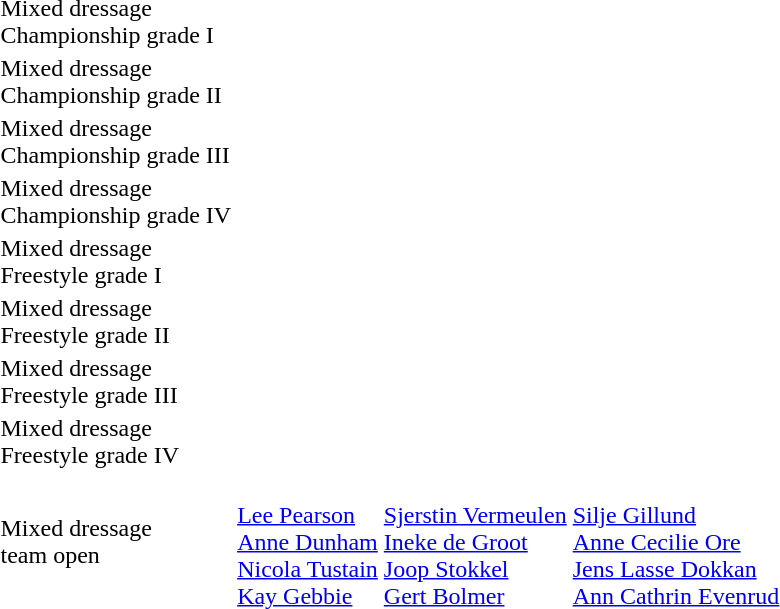<table>
<tr>
<td rowspan=2>Mixed dressage<br>Championship grade I<br></td>
<td rowspan=2></td>
<td rowspan=2></td>
<td></td>
</tr>
<tr>
<td></td>
</tr>
<tr>
<td>Mixed dressage<br>Championship grade II<br></td>
<td></td>
<td></td>
<td></td>
</tr>
<tr>
<td>Mixed dressage<br>Championship grade III<br></td>
<td></td>
<td></td>
<td></td>
</tr>
<tr>
<td>Mixed dressage<br>Championship grade IV<br></td>
<td></td>
<td></td>
<td></td>
</tr>
<tr>
<td>Mixed dressage<br>Freestyle grade I<br></td>
<td></td>
<td></td>
<td></td>
</tr>
<tr>
<td>Mixed dressage<br>Freestyle grade II<br></td>
<td></td>
<td></td>
<td></td>
</tr>
<tr>
<td>Mixed dressage<br>Freestyle grade III<br></td>
<td></td>
<td></td>
<td></td>
</tr>
<tr>
<td>Mixed dressage<br>Freestyle grade IV<br></td>
<td></td>
<td></td>
<td></td>
</tr>
<tr>
<td>Mixed dressage<br>team open<br></td>
<td> <br> <a href='#'>Lee Pearson</a> <br> <a href='#'>Anne Dunham</a> <br> <a href='#'>Nicola Tustain</a> <br> <a href='#'>Kay Gebbie</a></td>
<td> <br> <a href='#'>Sjerstin Vermeulen</a> <br> <a href='#'>Ineke de Groot</a> <br> <a href='#'>Joop Stokkel</a> <br> <a href='#'>Gert Bolmer</a></td>
<td> <br> <a href='#'>Silje Gillund</a> <br> <a href='#'>Anne Cecilie Ore</a> <br> <a href='#'>Jens Lasse Dokkan</a> <br> <a href='#'>Ann Cathrin Evenrud</a></td>
</tr>
</table>
